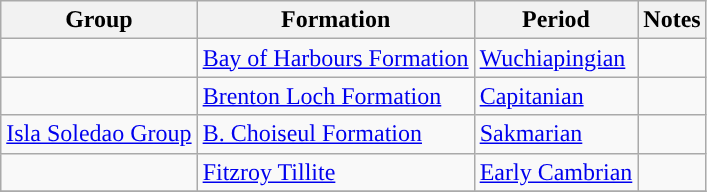<table class="wikitable sortable">
<tr>
<th>Group</th>
<th>Formation</th>
<th>Period</th>
<th class="unsortable">Notes</th>
</tr>
<tr>
<td></td>
<td><a href='#'>Bay of Harbours Formation</a></td>
<td style="background-color: "><a href='#'>Wuchiapingian</a></td>
<td align=center></td>
</tr>
<tr>
<td></td>
<td><a href='#'>Brenton Loch Formation</a></td>
<td style="background-color: "><a href='#'>Capitanian</a></td>
<td align=center></td>
</tr>
<tr>
<td><a href='#'>Isla Soledao Group</a></td>
<td><a href='#'>B. Choiseul Formation</a></td>
<td style="background-color: "><a href='#'>Sakmarian</a></td>
<td align=center></td>
</tr>
<tr>
<td></td>
<td><a href='#'>Fitzroy Tillite</a></td>
<td style="background-color: "><a href='#'>Early Cambrian</a></td>
<td align=center></td>
</tr>
<tr>
</tr>
</table>
